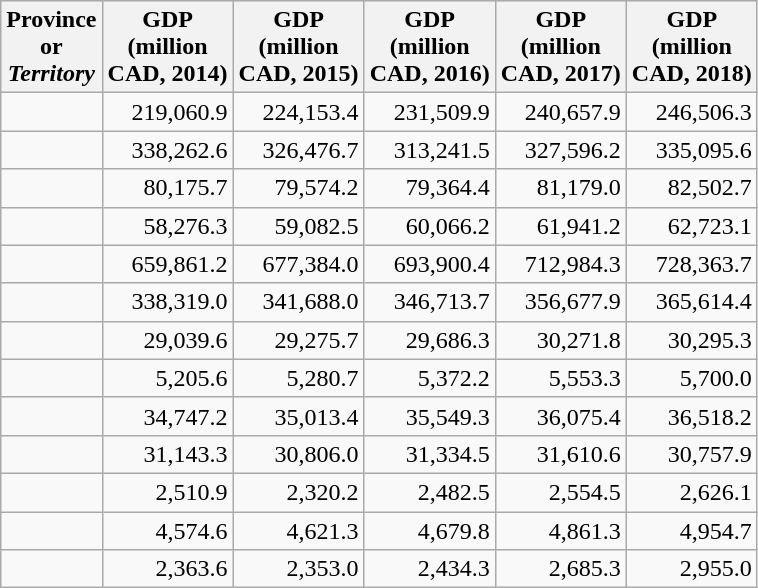<table class="wikitable sortable">
<tr style="background: #efefef;">
<th scope="col">Province<br>or<br><em>Territory</em></th>
<th scope="col">GDP<br>(million<br>CAD, 2014)</th>
<th scope="col">GDP<br>(million<br>CAD, 2015)</th>
<th scope="col">GDP<br>(million<br>CAD, 2016)</th>
<th scope="col">GDP<br>(million<br>CAD, 2017)</th>
<th scope="col">GDP<br>(million<br>CAD, 2018)</th>
</tr>
<tr |- align=right>
<td align=left></td>
<td>219,060.9</td>
<td>224,153.4</td>
<td>231,509.9</td>
<td>240,657.9</td>
<td>246,506.3</td>
</tr>
<tr align=right>
<td align=left></td>
<td>338,262.6</td>
<td>326,476.7</td>
<td>313,241.5</td>
<td>327,596.2</td>
<td>335,095.6</td>
</tr>
<tr align=right>
<td align=left></td>
<td>80,175.7</td>
<td>79,574.2</td>
<td>79,364.4</td>
<td>81,179.0</td>
<td>82,502.7</td>
</tr>
<tr align=right>
<td align=left></td>
<td>58,276.3</td>
<td>59,082.5</td>
<td>60,066.2</td>
<td>61,941.2</td>
<td>62,723.1</td>
</tr>
<tr align=right>
<td align=left></td>
<td>659,861.2</td>
<td>677,384.0</td>
<td>693,900.4</td>
<td>712,984.3</td>
<td>728,363.7</td>
</tr>
<tr align=right>
<td align=left></td>
<td>338,319.0</td>
<td>341,688.0</td>
<td>346,713.7</td>
<td>356,677.9</td>
<td>365,614.4</td>
</tr>
<tr align=right>
<td align=left></td>
<td>29,039.6</td>
<td>29,275.7</td>
<td>29,686.3</td>
<td>30,271.8</td>
<td>30,295.3</td>
</tr>
<tr align=right>
<td align=left></td>
<td>5,205.6</td>
<td>5,280.7</td>
<td>5,372.2</td>
<td>5,553.3</td>
<td>5,700.0</td>
</tr>
<tr align=right>
<td align=left></td>
<td>34,747.2</td>
<td>35,013.4</td>
<td>35,549.3</td>
<td>36,075.4</td>
<td>36,518.2</td>
</tr>
<tr align=right>
<td align=left></td>
<td>31,143.3</td>
<td>30,806.0</td>
<td>31,334.5</td>
<td>31,610.6</td>
<td>30,757.9</td>
</tr>
<tr align=right>
<td align=left></td>
<td>2,510.9</td>
<td>2,320.2</td>
<td>2,482.5</td>
<td>2,554.5</td>
<td>2,626.1</td>
</tr>
<tr align=right>
<td align=left></td>
<td>4,574.6</td>
<td>4,621.3</td>
<td>4,679.8</td>
<td>4,861.3</td>
<td>4,954.7</td>
</tr>
<tr align=right>
<td align=left></td>
<td>2,363.6</td>
<td>2,353.0</td>
<td>2,434.3</td>
<td>2,685.3</td>
<td>2,955.0</td>
</tr>
</table>
